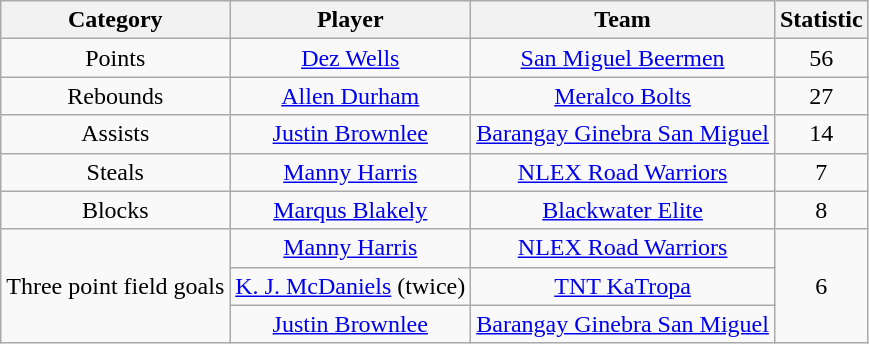<table class="wikitable" style="text-align:center">
<tr>
<th>Category</th>
<th>Player</th>
<th>Team</th>
<th>Statistic</th>
</tr>
<tr>
<td>Points</td>
<td><a href='#'>Dez Wells</a></td>
<td><a href='#'>San Miguel Beermen</a></td>
<td>56</td>
</tr>
<tr>
<td>Rebounds</td>
<td><a href='#'>Allen Durham</a></td>
<td><a href='#'>Meralco Bolts</a></td>
<td>27</td>
</tr>
<tr>
<td>Assists</td>
<td><a href='#'>Justin Brownlee</a></td>
<td><a href='#'>Barangay Ginebra San Miguel</a></td>
<td>14</td>
</tr>
<tr>
<td>Steals</td>
<td><a href='#'>Manny Harris</a></td>
<td><a href='#'>NLEX Road Warriors</a></td>
<td>7</td>
</tr>
<tr>
<td>Blocks</td>
<td><a href='#'>Marqus Blakely</a></td>
<td><a href='#'>Blackwater Elite</a></td>
<td>8</td>
</tr>
<tr>
<td rowspan=3>Three point field goals</td>
<td><a href='#'>Manny Harris</a></td>
<td><a href='#'>NLEX Road Warriors</a></td>
<td rowspan=3>6</td>
</tr>
<tr>
<td><a href='#'>K. J. McDaniels</a> (twice)</td>
<td><a href='#'>TNT KaTropa</a></td>
</tr>
<tr>
<td><a href='#'>Justin Brownlee</a></td>
<td><a href='#'>Barangay Ginebra San Miguel</a></td>
</tr>
</table>
